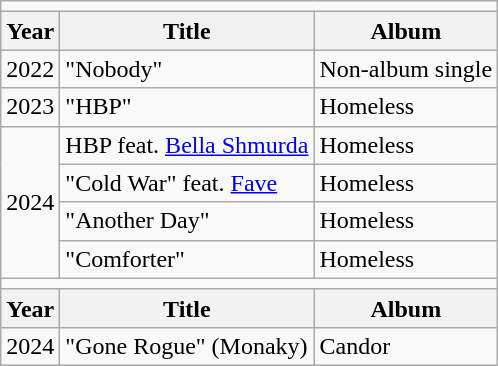<table class="wikitable sortable">
<tr>
<td colspan="3" style="font-size:100%"></td>
</tr>
<tr>
<th>Year</th>
<th>Title</th>
<th>Album</th>
</tr>
<tr>
<td>2022</td>
<td>"Nobody"</td>
<td>Non-album single</td>
</tr>
<tr>
<td>2023</td>
<td>"HBP"</td>
<td>Homeless</td>
</tr>
<tr>
<td rowspan="4">2024</td>
<td>HBP feat. <a href='#'>Bella Shmurda</a></td>
<td>Homeless</td>
</tr>
<tr>
<td>"Cold War" feat. <a href='#'>Fave</a></td>
<td>Homeless</td>
</tr>
<tr>
<td>"Another Day"  </td>
<td>Homeless</td>
</tr>
<tr>
<td>"Comforter"</td>
<td>Homeless</td>
</tr>
<tr>
<td colspan="3" style="font-size:100%"></td>
</tr>
<tr>
<th>Year</th>
<th>Title</th>
<th>Album</th>
</tr>
<tr>
<td>2024</td>
<td>"Gone Rogue" (Monaky)</td>
<td>Candor</td>
</tr>
</table>
